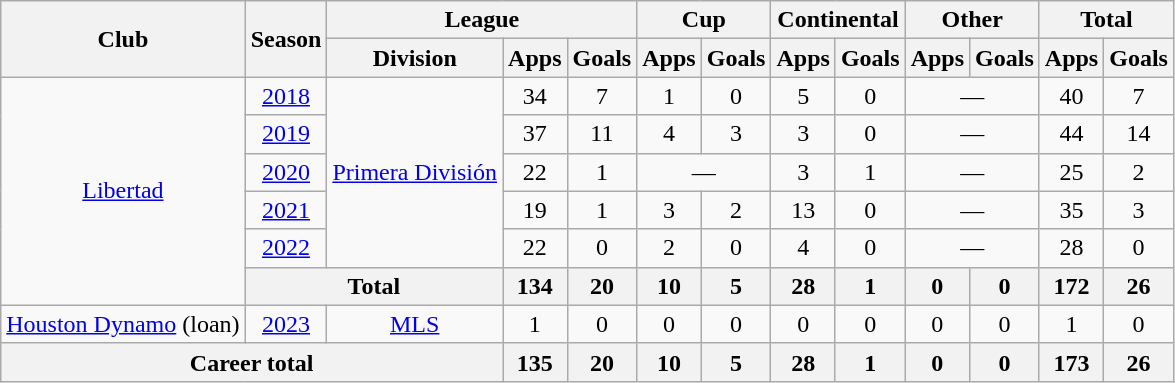<table class="wikitable" style="text-align:center">
<tr>
<th rowspan="2">Club</th>
<th rowspan="2">Season</th>
<th colspan="3">League</th>
<th colspan="2">Cup</th>
<th colspan="2">Continental</th>
<th colspan="2">Other</th>
<th colspan="2">Total</th>
</tr>
<tr>
<th>Division</th>
<th>Apps</th>
<th>Goals</th>
<th>Apps</th>
<th>Goals</th>
<th>Apps</th>
<th>Goals</th>
<th>Apps</th>
<th>Goals</th>
<th>Apps</th>
<th>Goals</th>
</tr>
<tr>
<td rowspan="6"><a href='#'>Libertad</a></td>
<td><a href='#'>2018</a></td>
<td rowspan="5"><a href='#'>Primera División</a></td>
<td>34</td>
<td>7</td>
<td>1</td>
<td>0</td>
<td>5</td>
<td>0</td>
<td colspan="2">—</td>
<td>40</td>
<td>7</td>
</tr>
<tr>
<td><a href='#'>2019</a></td>
<td>37</td>
<td>11</td>
<td>4</td>
<td>3</td>
<td>3</td>
<td>0</td>
<td colspan="2">—</td>
<td>44</td>
<td>14</td>
</tr>
<tr>
<td><a href='#'>2020</a></td>
<td>22</td>
<td>1</td>
<td colspan="2">—</td>
<td>3</td>
<td>1</td>
<td colspan="2">—</td>
<td>25</td>
<td>2</td>
</tr>
<tr>
<td><a href='#'>2021</a></td>
<td>19</td>
<td>1</td>
<td>3</td>
<td>2</td>
<td>13</td>
<td>0</td>
<td colspan="2">—</td>
<td>35</td>
<td>3</td>
</tr>
<tr>
<td><a href='#'>2022</a></td>
<td>22</td>
<td>0</td>
<td>2</td>
<td>0</td>
<td>4</td>
<td>0</td>
<td colspan="2">—</td>
<td>28</td>
<td>0</td>
</tr>
<tr>
<th colspan="2">Total</th>
<th>134</th>
<th>20</th>
<th>10</th>
<th>5</th>
<th>28</th>
<th>1</th>
<th>0</th>
<th>0</th>
<th>172</th>
<th>26</th>
</tr>
<tr>
<td><a href='#'>Houston Dynamo</a> (loan)</td>
<td><a href='#'>2023</a></td>
<td><a href='#'>MLS</a></td>
<td>1</td>
<td>0</td>
<td>0</td>
<td>0</td>
<td>0</td>
<td>0</td>
<td>0</td>
<td>0</td>
<td>1</td>
<td>0</td>
</tr>
<tr>
<th colspan="3">Career total</th>
<th>135</th>
<th>20</th>
<th>10</th>
<th>5</th>
<th>28</th>
<th>1</th>
<th>0</th>
<th>0</th>
<th>173</th>
<th>26</th>
</tr>
</table>
